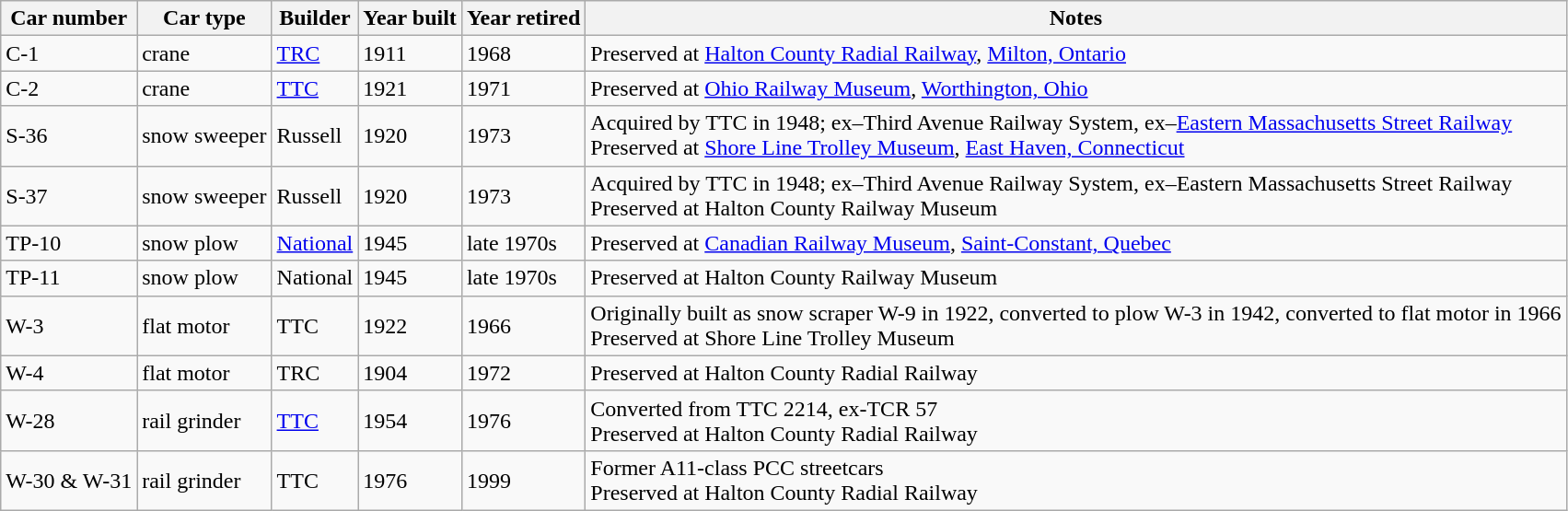<table class="wikitable">
<tr>
<th>Car number</th>
<th>Car type</th>
<th>Builder</th>
<th>Year built</th>
<th>Year retired</th>
<th>Notes</th>
</tr>
<tr>
<td>C-1</td>
<td>crane</td>
<td><a href='#'>TRC</a></td>
<td>1911</td>
<td>1968</td>
<td>Preserved at <a href='#'>Halton County Radial Railway</a>, <a href='#'>Milton, Ontario</a></td>
</tr>
<tr>
<td>C-2</td>
<td>crane</td>
<td><a href='#'>TTC</a></td>
<td>1921</td>
<td>1971</td>
<td>Preserved at <a href='#'>Ohio Railway Museum</a>, <a href='#'>Worthington, Ohio</a></td>
</tr>
<tr>
<td>S-36</td>
<td>snow sweeper</td>
<td>Russell</td>
<td>1920</td>
<td>1973</td>
<td>Acquired by TTC in 1948; ex–Third Avenue Railway System, ex–<a href='#'>Eastern Massachusetts Street Railway</a><br>Preserved at <a href='#'>Shore Line Trolley Museum</a>, <a href='#'>East Haven, Connecticut</a></td>
</tr>
<tr>
<td>S-37</td>
<td>snow sweeper</td>
<td>Russell</td>
<td>1920</td>
<td>1973</td>
<td>Acquired by TTC in 1948; ex–Third Avenue Railway System, ex–Eastern Massachusetts Street Railway<br>Preserved at Halton County Railway Museum</td>
</tr>
<tr>
<td>TP-10</td>
<td>snow plow</td>
<td><a href='#'>National</a></td>
<td>1945</td>
<td>late 1970s</td>
<td>Preserved at <a href='#'>Canadian Railway Museum</a>, <a href='#'>Saint-Constant, Quebec</a></td>
</tr>
<tr>
<td>TP-11</td>
<td>snow plow</td>
<td>National</td>
<td>1945</td>
<td>late 1970s</td>
<td>Preserved at Halton County Railway Museum</td>
</tr>
<tr>
<td>W-3</td>
<td>flat motor</td>
<td>TTC</td>
<td>1922</td>
<td>1966</td>
<td>Originally built as snow scraper W-9 in 1922, converted to plow W-3 in 1942, converted to flat motor in 1966<br>Preserved at Shore Line Trolley Museum</td>
</tr>
<tr>
<td>W-4</td>
<td>flat motor</td>
<td>TRC</td>
<td>1904</td>
<td>1972</td>
<td>Preserved at Halton County Radial Railway</td>
</tr>
<tr>
<td>W-28</td>
<td>rail grinder</td>
<td><a href='#'>TTC</a></td>
<td>1954</td>
<td>1976</td>
<td>Converted from TTC 2214, ex-TCR 57<br>Preserved at Halton County Radial Railway</td>
</tr>
<tr>
<td>W-30 & W-31</td>
<td>rail grinder</td>
<td>TTC</td>
<td>1976</td>
<td>1999</td>
<td>Former A11-class PCC streetcars<br>Preserved at Halton County Radial Railway</td>
</tr>
</table>
